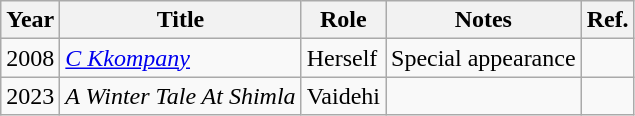<table class="wikitable sortable">
<tr>
<th>Year</th>
<th>Title</th>
<th>Role</th>
<th class="unsortable">Notes</th>
<th class="unsortable">Ref.</th>
</tr>
<tr>
<td>2008</td>
<td><em><a href='#'>C Kkompany</a></em></td>
<td>Herself</td>
<td>Special appearance</td>
<td></td>
</tr>
<tr>
<td>2023</td>
<td><em>A Winter Tale At Shimla</em></td>
<td>Vaidehi</td>
<td></td>
<td></td>
</tr>
</table>
